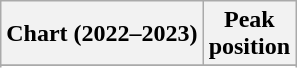<table class="wikitable sortable plainrowheaders" style="text-align:center">
<tr>
<th scope="col">Chart (2022–2023)</th>
<th scope="col">Peak<br>position</th>
</tr>
<tr>
</tr>
<tr>
</tr>
<tr>
</tr>
<tr>
</tr>
</table>
